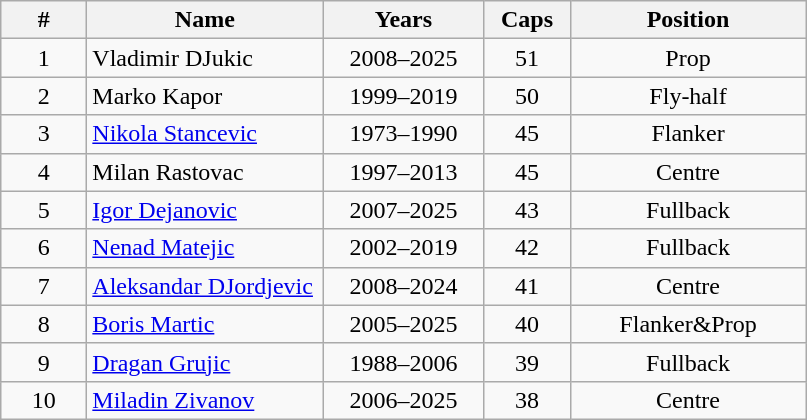<table class="wikitable sortable" style="text-align:center;">
<tr>
<th width=50px>#</th>
<th style="width:150px;">Name</th>
<th style="width:100px;">Years</th>
<th width=50px>Caps</th>
<th width=150px>Position</th>
</tr>
<tr>
<td>1</td>
<td align="left">Vladimir DJukic</td>
<td>2008–2025</td>
<td>51</td>
<td>Prop</td>
</tr>
<tr>
<td>2</td>
<td align="left">Marko Kapor</td>
<td>1999–2019</td>
<td>50</td>
<td>Fly-half</td>
</tr>
<tr>
<td>3</td>
<td align="left"><a href='#'>Nikola Stancevic</a></td>
<td>1973–1990</td>
<td>45</td>
<td>Flanker</td>
</tr>
<tr>
<td>4</td>
<td align="left">Milan Rastovac</td>
<td>1997–2013</td>
<td>45</td>
<td>Centre</td>
</tr>
<tr>
<td>5</td>
<td align="left"><a href='#'>Igor Dejanovic</a></td>
<td>2007–2025</td>
<td>43</td>
<td>Fullback</td>
</tr>
<tr>
<td>6</td>
<td align="left"><a href='#'>Nenad Matejic</a></td>
<td>2002–2019</td>
<td>42</td>
<td>Fullback</td>
</tr>
<tr>
<td>7</td>
<td align="left"><a href='#'>Aleksandar DJordjevic</a></td>
<td>2008–2024</td>
<td>41</td>
<td>Centre</td>
</tr>
<tr>
<td>8</td>
<td align="left"><a href='#'>Boris Martic</a></td>
<td>2005–2025</td>
<td>40</td>
<td>Flanker&Prop</td>
</tr>
<tr>
<td>9</td>
<td align="left"><a href='#'>Dragan Grujic</a></td>
<td>1988–2006</td>
<td>39</td>
<td>Fullback</td>
</tr>
<tr>
<td>10</td>
<td align="left"><a href='#'>Miladin Zivanov</a></td>
<td>2006–2025</td>
<td>38</td>
<td>Centre</td>
</tr>
</table>
